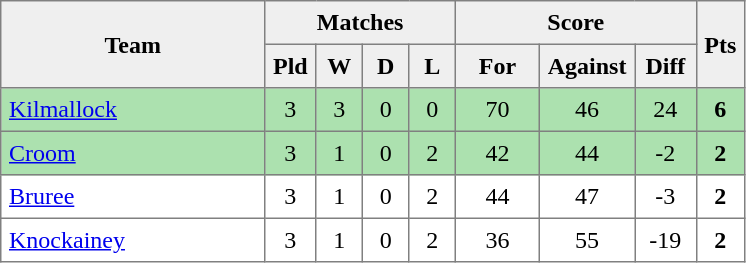<table style=border-collapse:collapse border=1 cellspacing=0 cellpadding=5>
<tr align=center bgcolor=#efefef>
<th rowspan=2 width=165>Team</th>
<th colspan=4>Matches</th>
<th colspan=3>Score</th>
<th rowspan=2width=20>Pts</th>
</tr>
<tr align=center bgcolor=#efefef>
<th width=20>Pld</th>
<th width=20>W</th>
<th width=20>D</th>
<th width=20>L</th>
<th width=45>For</th>
<th width=45>Against</th>
<th width=30>Diff</th>
</tr>
<tr align=center style="background:#ACE1AF;">
<td style="text-align:left;"><a href='#'>Kilmallock</a></td>
<td>3</td>
<td>3</td>
<td>0</td>
<td>0</td>
<td>70</td>
<td>46</td>
<td>24</td>
<td><strong>6</strong></td>
</tr>
<tr align=center style="background:#ACE1AF;">
<td style="text-align:left;"><a href='#'>Croom</a></td>
<td>3</td>
<td>1</td>
<td>0</td>
<td>2</td>
<td>42</td>
<td>44</td>
<td>-2</td>
<td><strong>2</strong></td>
</tr>
<tr align=center>
<td style="text-align:left;"><a href='#'>Bruree</a></td>
<td>3</td>
<td>1</td>
<td>0</td>
<td>2</td>
<td>44</td>
<td>47</td>
<td>-3</td>
<td><strong>2</strong></td>
</tr>
<tr align=center>
<td style="text-align:left;"><a href='#'>Knockainey</a></td>
<td>3</td>
<td>1</td>
<td>0</td>
<td>2</td>
<td>36</td>
<td>55</td>
<td>-19</td>
<td><strong>2</strong></td>
</tr>
</table>
